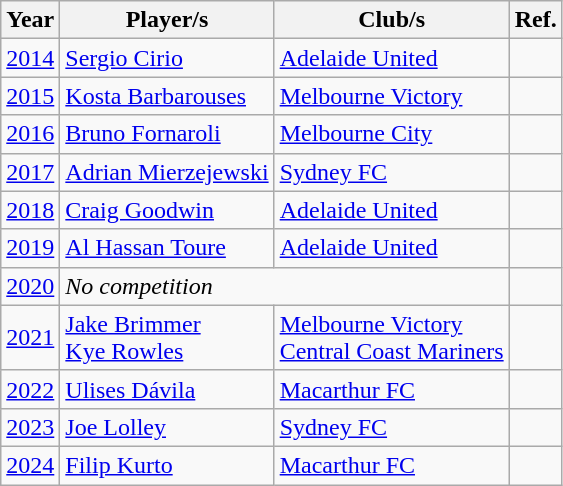<table class="wikitable">
<tr>
<th>Year</th>
<th>Player/s</th>
<th>Club/s</th>
<th>Ref.</th>
</tr>
<tr>
<td><a href='#'>2014</a></td>
<td> <a href='#'>Sergio Cirio</a></td>
<td><a href='#'>Adelaide United</a></td>
<td></td>
</tr>
<tr>
<td><a href='#'>2015</a></td>
<td> <a href='#'>Kosta Barbarouses</a></td>
<td><a href='#'>Melbourne Victory</a></td>
<td></td>
</tr>
<tr>
<td><a href='#'>2016</a></td>
<td> <a href='#'>Bruno Fornaroli</a></td>
<td><a href='#'>Melbourne City</a></td>
<td></td>
</tr>
<tr>
<td><a href='#'>2017</a></td>
<td> <a href='#'>Adrian Mierzejewski</a></td>
<td><a href='#'>Sydney FC</a></td>
<td></td>
</tr>
<tr>
<td><a href='#'>2018</a></td>
<td> <a href='#'>Craig Goodwin</a></td>
<td><a href='#'>Adelaide United</a></td>
<td></td>
</tr>
<tr>
<td><a href='#'>2019</a></td>
<td> <a href='#'>Al Hassan Toure</a></td>
<td><a href='#'>Adelaide United</a></td>
<td></td>
</tr>
<tr>
<td><a href='#'>2020</a></td>
<td colspan="2"><em>No competition</em></td>
<td></td>
</tr>
<tr>
<td><a href='#'>2021</a></td>
<td> <a href='#'>Jake Brimmer</a><br> <a href='#'>Kye Rowles</a></td>
<td><a href='#'>Melbourne Victory</a><br><a href='#'>Central Coast Mariners</a></td>
<td></td>
</tr>
<tr>
<td><a href='#'>2022</a></td>
<td> <a href='#'>Ulises Dávila</a></td>
<td><a href='#'>Macarthur FC</a></td>
<td></td>
</tr>
<tr>
<td><a href='#'>2023</a></td>
<td> <a href='#'>Joe Lolley</a></td>
<td><a href='#'>Sydney FC</a></td>
<td></td>
</tr>
<tr>
<td><a href='#'>2024</a></td>
<td> <a href='#'>Filip Kurto</a></td>
<td><a href='#'>Macarthur FC</a></td>
<td></td>
</tr>
</table>
